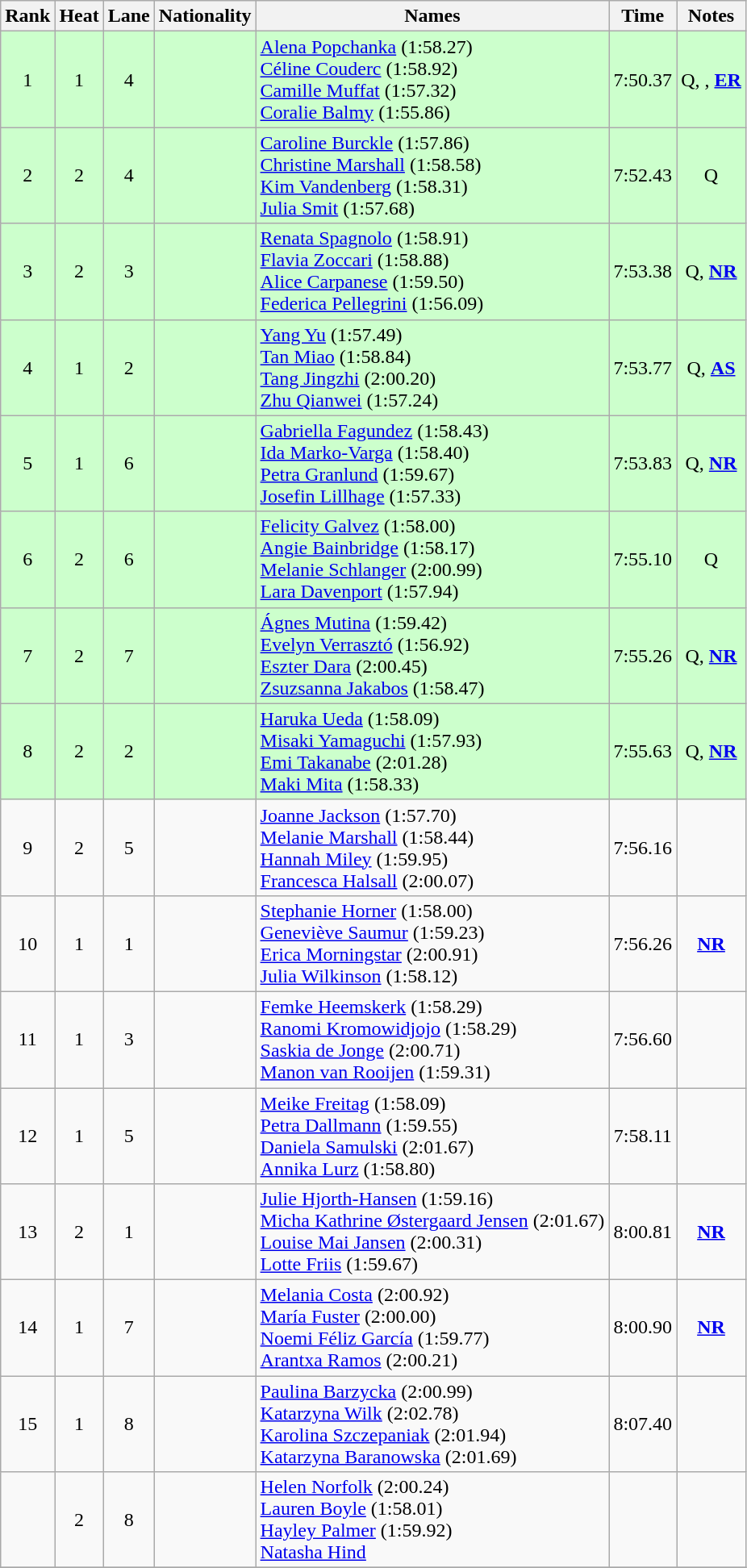<table class="wikitable sortable" style=text-align:center>
<tr>
<th>Rank</th>
<th>Heat</th>
<th>Lane</th>
<th>Nationality</th>
<th>Names</th>
<th>Time</th>
<th>Notes</th>
</tr>
<tr bgcolor=ccffcc>
<td>1</td>
<td>1</td>
<td>4</td>
<td align=left></td>
<td align=left><a href='#'>Alena Popchanka</a> (1:58.27) <br> <a href='#'>Céline Couderc</a> (1:58.92)  <br><a href='#'>Camille Muffat</a> (1:57.32) <br><a href='#'>Coralie Balmy</a> (1:55.86)</td>
<td>7:50.37</td>
<td>Q, , <strong><a href='#'>ER</a></strong></td>
</tr>
<tr bgcolor=ccffcc>
<td>2</td>
<td>2</td>
<td>4</td>
<td align=left></td>
<td align=left><a href='#'>Caroline Burckle</a> (1:57.86) <br> <a href='#'>Christine Marshall</a> (1:58.58)  <br><a href='#'>Kim Vandenberg</a> (1:58.31) <br><a href='#'>Julia Smit</a> (1:57.68)</td>
<td>7:52.43</td>
<td>Q</td>
</tr>
<tr bgcolor=ccffcc>
<td>3</td>
<td>2</td>
<td>3</td>
<td align=left></td>
<td align=left><a href='#'>Renata Spagnolo</a> (1:58.91) <br> <a href='#'>Flavia Zoccari</a> (1:58.88)<br><a href='#'>Alice Carpanese</a> (1:59.50)<br><a href='#'>Federica Pellegrini</a> (1:56.09)</td>
<td>7:53.38</td>
<td>Q, <strong><a href='#'>NR</a></strong></td>
</tr>
<tr bgcolor=ccffcc>
<td>4</td>
<td>1</td>
<td>2</td>
<td align=left></td>
<td align=left><a href='#'>Yang Yu</a> (1:57.49) <br> <a href='#'>Tan Miao</a> (1:58.84) <br><a href='#'>Tang Jingzhi</a> (2:00.20) <br><a href='#'>Zhu Qianwei</a> (1:57.24)</td>
<td>7:53.77</td>
<td>Q, <strong><a href='#'>AS</a></strong></td>
</tr>
<tr bgcolor=ccffcc>
<td>5</td>
<td>1</td>
<td>6</td>
<td align=left></td>
<td align=left><a href='#'>Gabriella Fagundez</a> (1:58.43) <br> <a href='#'>Ida Marko-Varga</a> (1:58.40) <br><a href='#'>Petra Granlund</a> (1:59.67) <br><a href='#'>Josefin Lillhage</a> (1:57.33)</td>
<td>7:53.83</td>
<td>Q, <strong><a href='#'>NR</a></strong></td>
</tr>
<tr bgcolor=ccffcc>
<td>6</td>
<td>2</td>
<td>6</td>
<td align=left></td>
<td align=left><a href='#'>Felicity Galvez</a> (1:58.00) <br> <a href='#'>Angie Bainbridge</a> (1:58.17) <br><a href='#'>Melanie Schlanger</a> (2:00.99) <br><a href='#'>Lara Davenport</a> (1:57.94)</td>
<td>7:55.10</td>
<td>Q</td>
</tr>
<tr bgcolor=ccffcc>
<td>7</td>
<td>2</td>
<td>7</td>
<td align=left></td>
<td align=left><a href='#'>Ágnes Mutina</a> (1:59.42) <br> <a href='#'>Evelyn Verrasztó</a> (1:56.92) <br><a href='#'>Eszter Dara</a> (2:00.45) <br><a href='#'>Zsuzsanna Jakabos</a> (1:58.47)</td>
<td>7:55.26</td>
<td>Q, <strong><a href='#'>NR</a></strong></td>
</tr>
<tr bgcolor=ccffcc>
<td>8</td>
<td>2</td>
<td>2</td>
<td align=left></td>
<td align=left><a href='#'>Haruka Ueda</a> (1:58.09) <br> <a href='#'>Misaki Yamaguchi</a> (1:57.93) <br><a href='#'>Emi Takanabe</a> (2:01.28) <br><a href='#'>Maki Mita</a> (1:58.33)</td>
<td>7:55.63</td>
<td>Q, <strong><a href='#'>NR</a></strong></td>
</tr>
<tr>
<td>9</td>
<td>2</td>
<td>5</td>
<td align=left></td>
<td align=left><a href='#'>Joanne Jackson</a> (1:57.70) <br> <a href='#'>Melanie Marshall</a> (1:58.44) <br><a href='#'>Hannah Miley</a> (1:59.95) <br><a href='#'>Francesca Halsall</a> (2:00.07)</td>
<td>7:56.16</td>
<td></td>
</tr>
<tr>
<td>10</td>
<td>1</td>
<td>1</td>
<td align=left></td>
<td align=left><a href='#'>Stephanie Horner</a> (1:58.00)  <br> <a href='#'>Geneviève Saumur</a> (1:59.23) <br><a href='#'>Erica Morningstar</a> (2:00.91) <br> <a href='#'>Julia Wilkinson</a> (1:58.12)</td>
<td>7:56.26</td>
<td><strong><a href='#'>NR</a></strong></td>
</tr>
<tr>
<td>11</td>
<td>1</td>
<td>3</td>
<td align=left></td>
<td align=left><a href='#'>Femke Heemskerk</a> (1:58.29) <br> <a href='#'>Ranomi Kromowidjojo</a> (1:58.29)  <br><a href='#'>Saskia de Jonge</a> (2:00.71) <br> <a href='#'>Manon van Rooijen</a> (1:59.31)</td>
<td>7:56.60</td>
<td></td>
</tr>
<tr>
<td>12</td>
<td>1</td>
<td>5</td>
<td align=left></td>
<td align=left><a href='#'>Meike Freitag</a> (1:58.09) <br> <a href='#'>Petra Dallmann</a> (1:59.55) <br><a href='#'>Daniela Samulski</a> (2:01.67) <br> <a href='#'>Annika Lurz</a> (1:58.80)</td>
<td>7:58.11</td>
<td></td>
</tr>
<tr>
<td>13</td>
<td>2</td>
<td>1</td>
<td align=left></td>
<td align=left><a href='#'>Julie Hjorth-Hansen</a> (1:59.16)<br> <a href='#'>Micha Kathrine Østergaard Jensen</a> (2:01.67) <br><a href='#'>Louise Mai Jansen</a> (2:00.31)<br> <a href='#'>Lotte Friis</a> (1:59.67)</td>
<td>8:00.81</td>
<td><strong><a href='#'>NR</a></strong></td>
</tr>
<tr>
<td>14</td>
<td>1</td>
<td>7</td>
<td align=left></td>
<td align=left><a href='#'>Melania Costa</a> (2:00.92)<br> <a href='#'>María Fuster</a> (2:00.00) <br><a href='#'>Noemi Féliz García</a> (1:59.77) <br> <a href='#'>Arantxa Ramos</a> (2:00.21)</td>
<td>8:00.90</td>
<td><strong><a href='#'>NR</a></strong></td>
</tr>
<tr>
<td>15</td>
<td>1</td>
<td>8</td>
<td align=left></td>
<td align=left><a href='#'>Paulina Barzycka</a> (2:00.99)<br> <a href='#'>Katarzyna Wilk</a> (2:02.78) <br><a href='#'>Karolina Szczepaniak</a> (2:01.94)<br> <a href='#'>Katarzyna Baranowska</a> (2:01.69)</td>
<td>8:07.40</td>
<td></td>
</tr>
<tr>
<td></td>
<td>2</td>
<td>8</td>
<td align=left></td>
<td align=left><a href='#'>Helen Norfolk</a> (2:00.24) <br> <a href='#'>Lauren Boyle</a> (1:58.01) <br><a href='#'>Hayley Palmer</a> (1:59.92)<br> <a href='#'>Natasha Hind</a></td>
<td></td>
<td></td>
</tr>
<tr>
</tr>
</table>
